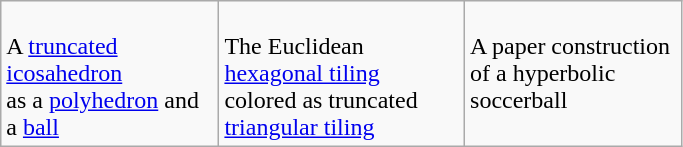<table class=wikitable width=455>
<tr valign=top>
<td><br>A <a href='#'>truncated icosahedron</a><br>as a <a href='#'>polyhedron</a> and a <a href='#'>ball</a></td>
<td><br>The Euclidean <a href='#'>hexagonal tiling</a><br>colored as truncated<br><a href='#'>triangular tiling</a></td>
<td><br>A paper construction<br>of a hyperbolic soccerball</td>
</tr>
</table>
